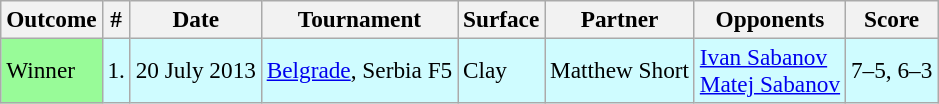<table class="sortable wikitable" style=font-size:97%>
<tr>
<th>Outcome</th>
<th>#</th>
<th>Date</th>
<th>Tournament</th>
<th>Surface</th>
<th>Partner</th>
<th>Opponents</th>
<th>Score</th>
</tr>
<tr bgcolor=CFFCFF>
<td bgcolor=98FB98>Winner</td>
<td>1.</td>
<td>20 July 2013</td>
<td><a href='#'>Belgrade</a>, Serbia F5</td>
<td>Clay</td>
<td> Matthew Short</td>
<td> <a href='#'>Ivan Sabanov</a><br> <a href='#'>Matej Sabanov</a></td>
<td>7–5, 6–3</td>
</tr>
</table>
